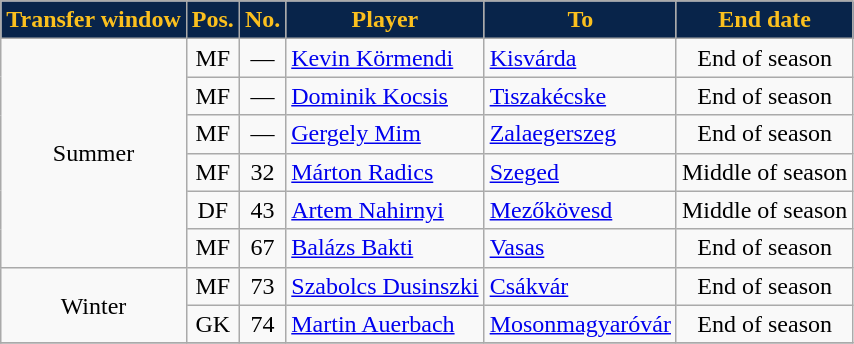<table class="wikitable plainrowheaders sortable">
<tr>
<th style="background-color:#08244A;color:#FBC01E">Transfer window</th>
<th style="background-color:#08244A;color:#FBC01E">Pos.</th>
<th style="background-color:#08244A;color:#FBC01E">No.</th>
<th style="background-color:#08244A;color:#FBC01E">Player</th>
<th style="background-color:#08244A;color:#FBC01E">To</th>
<th style="background-color:#08244A;color:#FBC01E">End date</th>
</tr>
<tr>
<td rowspan="6" style="text-align:center;">Summer</td>
<td style="text-align:center;">MF</td>
<td style="text-align:center;">—</td>
<td style="text-align:left;"> <a href='#'>Kevin Körmendi</a></td>
<td style="text-align:left;"><a href='#'>Kisvárda</a></td>
<td style="text-align:center;">End of season</td>
</tr>
<tr>
<td style="text-align:center;">MF</td>
<td style="text-align:center;">—</td>
<td style="text-align:left;"> <a href='#'>Dominik Kocsis</a></td>
<td style="text-align:left;"><a href='#'>Tiszakécske</a></td>
<td style="text-align:center;">End of season</td>
</tr>
<tr>
<td style="text-align:center;">MF</td>
<td style="text-align:center;">—</td>
<td style="text-align:left;"> <a href='#'>Gergely Mim</a></td>
<td style="text-align:left;"><a href='#'>Zalaegerszeg</a></td>
<td style="text-align:center;">End of season</td>
</tr>
<tr>
<td style="text-align:center;">MF</td>
<td style="text-align:center;">32</td>
<td style="text-align:left;"> <a href='#'>Márton Radics</a></td>
<td style="text-align:left;"><a href='#'>Szeged</a></td>
<td style="text-align:center;">Middle of season</td>
</tr>
<tr>
<td style="text-align:center;">DF</td>
<td style="text-align:center;">43</td>
<td style="text-align:left;"> <a href='#'>Artem Nahirnyi</a></td>
<td style="text-align:left;"><a href='#'>Mezőkövesd</a></td>
<td style="text-align:center;">Middle of season</td>
</tr>
<tr>
<td style="text-align:center;">MF</td>
<td style="text-align:center;">67</td>
<td style="text-align:left;"> <a href='#'>Balázs Bakti</a></td>
<td style="text-align:left;"><a href='#'>Vasas</a></td>
<td style="text-align:center;">End of season</td>
</tr>
<tr>
<td rowspan="2" style="text-align:center;">Winter</td>
<td style="text-align:center;">MF</td>
<td style="text-align:center;">73</td>
<td style="text-align:left;"> <a href='#'>Szabolcs Dusinszki</a></td>
<td style="text-align:left;"><a href='#'>Csákvár</a></td>
<td style="text-align:center;">End of season</td>
</tr>
<tr>
<td style="text-align:center;">GK</td>
<td style="text-align:center;">74</td>
<td style="text-align:left;"> <a href='#'>Martin Auerbach</a></td>
<td style="text-align:left;"><a href='#'>Mosonmagyaróvár</a></td>
<td style="text-align:center;">End of season</td>
</tr>
<tr>
</tr>
</table>
